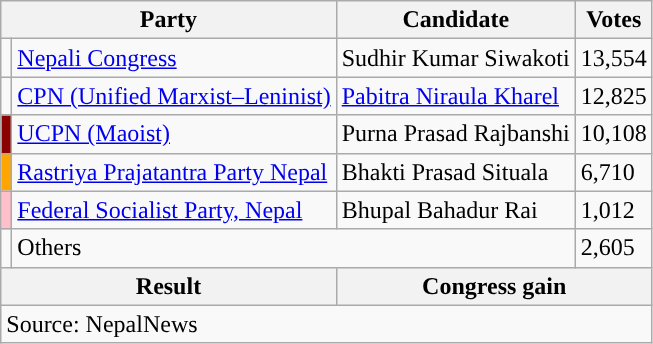<table class="wikitable">
<tr>
<th colspan="2">Party</th>
<th>Candidate</th>
<th>Votes</th>
</tr>
<tr>
<td style="background-color:"></td>
<td><a href='#'>Nepali Congress</a></td>
<td>Sudhir Kumar Siwakoti</td>
<td>13,554</td>
</tr>
<tr>
<td style="background-color:"></td>
<td><a href='#'>CPN (Unified Marxist–Leninist)</a></td>
<td><a href='#'>Pabitra Niraula Kharel</a></td>
<td>12,825</td>
</tr>
<tr>
<td style="background-color:darkred"></td>
<td><a href='#'>UCPN (Maoist)</a></td>
<td>Purna Prasad Rajbanshi</td>
<td>10,108</td>
</tr>
<tr>
<td style="background-color:orange"></td>
<td><a href='#'>Rastriya Prajatantra Party Nepal</a></td>
<td>Bhakti Prasad Situala</td>
<td>6,710</td>
</tr>
<tr>
<td style="background-color:pink"></td>
<td><a href='#'>Federal Socialist Party, Nepal</a></td>
<td>Bhupal Bahadur Rai</td>
<td>1,012</td>
</tr>
<tr>
<td></td>
<td colspan="2">Others</td>
<td>2,605</td>
</tr>
<tr>
<th colspan="2">Result</th>
<th colspan="2">Congress gain</th>
</tr>
<tr>
<td colspan="4">Source: NepalNews</td>
</tr>
</table>
